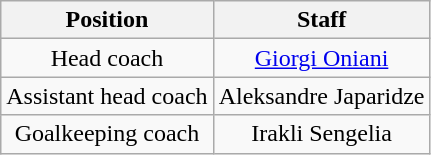<table class="wikitable" style="text-align: center">
<tr>
<th rowspan="1">Position</th>
<th rowspan="1">Staff</th>
</tr>
<tr>
<td>Head coach</td>
<td><a href='#'>Giorgi Oniani</a></td>
</tr>
<tr>
<td>Assistant head coach</td>
<td>Aleksandre Japaridze</td>
</tr>
<tr>
<td>Goalkeeping coach</td>
<td>Irakli Sengelia</td>
</tr>
</table>
